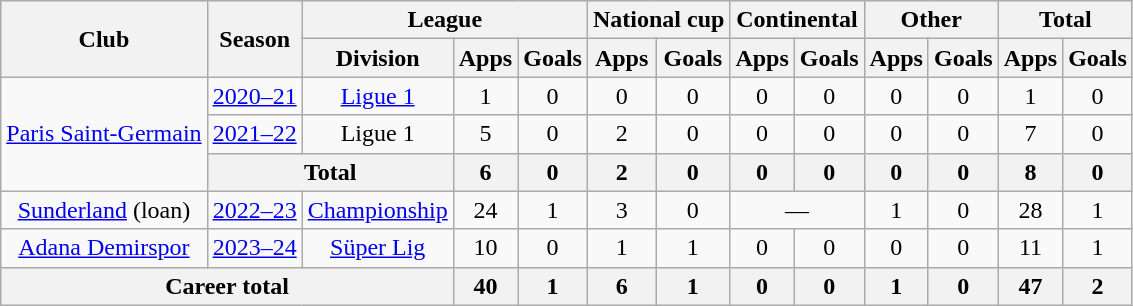<table class="wikitable" style="text-align: center;">
<tr>
<th rowspan="2">Club</th>
<th rowspan="2">Season</th>
<th colspan="3">League</th>
<th colspan="2">National cup</th>
<th colspan="2">Continental</th>
<th colspan="2">Other</th>
<th colspan="2">Total</th>
</tr>
<tr>
<th>Division</th>
<th>Apps</th>
<th>Goals</th>
<th>Apps</th>
<th>Goals</th>
<th>Apps</th>
<th>Goals</th>
<th>Apps</th>
<th>Goals</th>
<th>Apps</th>
<th>Goals</th>
</tr>
<tr>
<td rowspan="3"><a href='#'>Paris Saint-Germain</a></td>
<td><a href='#'>2020–21</a></td>
<td><a href='#'>Ligue 1</a></td>
<td>1</td>
<td>0</td>
<td>0</td>
<td>0</td>
<td>0</td>
<td>0</td>
<td>0</td>
<td>0</td>
<td>1</td>
<td>0</td>
</tr>
<tr>
<td><a href='#'>2021–22</a></td>
<td>Ligue 1</td>
<td>5</td>
<td>0</td>
<td>2</td>
<td>0</td>
<td>0</td>
<td>0</td>
<td>0</td>
<td>0</td>
<td>7</td>
<td>0</td>
</tr>
<tr>
<th colspan="2">Total</th>
<th>6</th>
<th>0</th>
<th>2</th>
<th>0</th>
<th>0</th>
<th>0</th>
<th>0</th>
<th>0</th>
<th>8</th>
<th>0</th>
</tr>
<tr>
<td><a href='#'>Sunderland</a> (loan)</td>
<td><a href='#'>2022–23</a></td>
<td><a href='#'>Championship</a></td>
<td>24</td>
<td>1</td>
<td>3</td>
<td>0</td>
<td colspan="2">—</td>
<td>1</td>
<td>0</td>
<td>28</td>
<td>1</td>
</tr>
<tr>
<td><a href='#'>Adana Demirspor</a></td>
<td><a href='#'>2023–24</a></td>
<td><a href='#'>Süper Lig</a></td>
<td>10</td>
<td>0</td>
<td>1</td>
<td>1</td>
<td>0</td>
<td>0</td>
<td>0</td>
<td>0</td>
<td>11</td>
<td>1</td>
</tr>
<tr>
<th colspan="3">Career total</th>
<th>40</th>
<th>1</th>
<th>6</th>
<th>1</th>
<th>0</th>
<th>0</th>
<th>1</th>
<th>0</th>
<th>47</th>
<th>2</th>
</tr>
</table>
